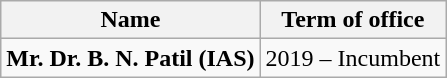<table class="wikitable">
<tr>
<th>Name</th>
<th>Term of office</th>
</tr>
<tr>
<td><strong>Mr. Dr. B. N. Patil (IAS)</strong></td>
<td>2019 – Incumbent</td>
</tr>
</table>
